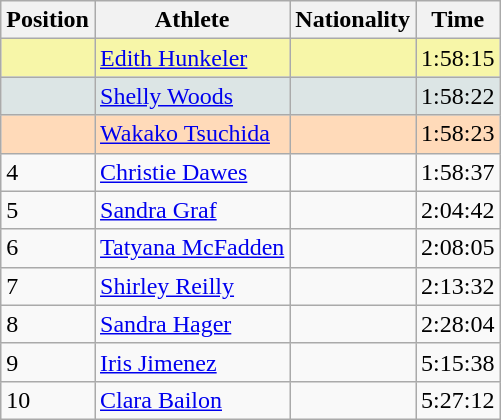<table class="wikitable sortable">
<tr>
<th>Position</th>
<th>Athlete</th>
<th>Nationality</th>
<th>Time</th>
</tr>
<tr bgcolor="#F7F6A8">
<td></td>
<td><a href='#'>Edith Hunkeler</a></td>
<td></td>
<td>1:58:15</td>
</tr>
<tr bgcolor="#DCE5E5">
<td></td>
<td><a href='#'>Shelly Woods</a></td>
<td></td>
<td>1:58:22</td>
</tr>
<tr bgcolor="#FFDAB9">
<td></td>
<td><a href='#'>Wakako Tsuchida</a></td>
<td></td>
<td>1:58:23</td>
</tr>
<tr>
<td>4</td>
<td><a href='#'>Christie Dawes</a></td>
<td></td>
<td>1:58:37</td>
</tr>
<tr>
<td>5</td>
<td><a href='#'>Sandra Graf</a></td>
<td></td>
<td>2:04:42</td>
</tr>
<tr>
<td>6</td>
<td><a href='#'>Tatyana McFadden</a></td>
<td></td>
<td>2:08:05</td>
</tr>
<tr>
<td>7</td>
<td><a href='#'>Shirley Reilly</a></td>
<td></td>
<td>2:13:32</td>
</tr>
<tr>
<td>8</td>
<td><a href='#'>Sandra Hager</a></td>
<td></td>
<td>2:28:04</td>
</tr>
<tr>
<td>9</td>
<td><a href='#'>Iris Jimenez</a></td>
<td></td>
<td>5:15:38</td>
</tr>
<tr>
<td>10</td>
<td><a href='#'>Clara Bailon</a></td>
<td></td>
<td>5:27:12</td>
</tr>
</table>
